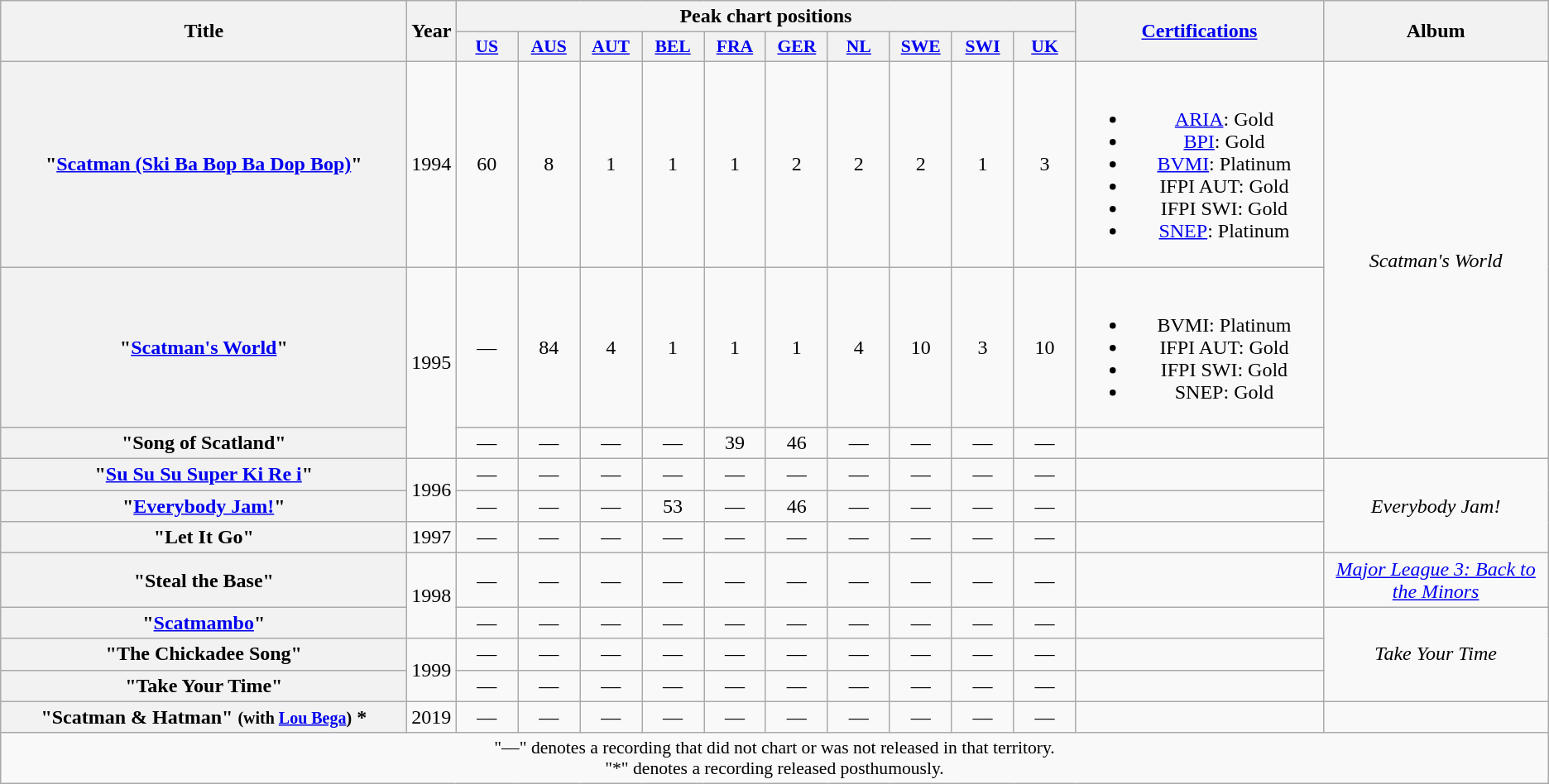<table class="wikitable plainrowheaders" style="text-align:center;">
<tr>
<th scope="col" rowspan="2" style="width:20em;">Title</th>
<th scope="col" rowspan="2">Year</th>
<th scope="col" colspan="10">Peak chart positions</th>
<th scope="col" rowspan="2" style="width:12em;"><a href='#'>Certifications</a></th>
<th scope="col" rowspan="2">Album</th>
</tr>
<tr>
<th style="width:3em;font-size:90%;"><a href='#'>US</a><br></th>
<th style="width:3em;font-size:90%;"><a href='#'>AUS</a><br></th>
<th style="width:3em;font-size:90%;"><a href='#'>AUT</a><br></th>
<th style="width:3em;font-size:90%;"><a href='#'>BEL</a><br></th>
<th style="width:3em;font-size:90%;"><a href='#'>FRA</a><br></th>
<th style="width:3em;font-size:90%;"><a href='#'>GER</a><br></th>
<th style="width:3em;font-size:90%;"><a href='#'>NL</a><br></th>
<th style="width:3em;font-size:90%;"><a href='#'>SWE</a><br></th>
<th style="width:3em;font-size:90%;"><a href='#'>SWI</a><br></th>
<th style="width:3em;font-size:90%;"><a href='#'>UK</a><br></th>
</tr>
<tr>
<th scope="row">"<a href='#'>Scatman (Ski Ba Bop Ba Dop Bop)</a>"</th>
<td>1994</td>
<td>60</td>
<td>8</td>
<td>1</td>
<td>1</td>
<td>1</td>
<td>2</td>
<td>2</td>
<td>2</td>
<td>1</td>
<td>3</td>
<td><br><ul><li><a href='#'>ARIA</a>: Gold</li><li><a href='#'>BPI</a>: Gold</li><li><a href='#'>BVMI</a>: Platinum</li><li>IFPI AUT: Gold</li><li>IFPI SWI: Gold</li><li><a href='#'>SNEP</a>: Platinum</li></ul></td>
<td rowspan="3"><em>Scatman's World</em></td>
</tr>
<tr>
<th scope="row">"<a href='#'>Scatman's World</a>"</th>
<td rowspan="2">1995</td>
<td>—</td>
<td>84</td>
<td>4</td>
<td>1</td>
<td>1</td>
<td>1</td>
<td>4</td>
<td>10</td>
<td>3</td>
<td>10</td>
<td><br><ul><li>BVMI: Platinum</li><li>IFPI AUT: Gold</li><li>IFPI SWI: Gold</li><li>SNEP: Gold</li></ul></td>
</tr>
<tr>
<th scope="row">"Song of Scatland"</th>
<td>—</td>
<td>—</td>
<td>—</td>
<td>—</td>
<td>39</td>
<td>46</td>
<td>—</td>
<td>—</td>
<td>—</td>
<td>—</td>
<td></td>
</tr>
<tr>
<th scope="row">"<a href='#'>Su Su Su Super Ki Re i</a>"</th>
<td rowspan="2">1996</td>
<td>—</td>
<td>—</td>
<td>—</td>
<td>—</td>
<td>—</td>
<td>—</td>
<td>—</td>
<td>—</td>
<td>—</td>
<td>—</td>
<td></td>
<td rowspan="3"><em>Everybody Jam!</em></td>
</tr>
<tr>
<th scope="row">"<a href='#'>Everybody Jam!</a>"</th>
<td>—</td>
<td>—</td>
<td>—</td>
<td>53</td>
<td>—</td>
<td>46</td>
<td>—</td>
<td>—</td>
<td>—</td>
<td>—</td>
<td></td>
</tr>
<tr>
<th scope="row">"Let It Go"</th>
<td>1997</td>
<td>—</td>
<td>—</td>
<td>—</td>
<td>—</td>
<td>—</td>
<td>—</td>
<td>—</td>
<td>—</td>
<td>—</td>
<td>—</td>
<td></td>
</tr>
<tr>
<th scope="row">"Steal the Base"</th>
<td rowspan="2">1998</td>
<td>—</td>
<td>—</td>
<td>—</td>
<td>—</td>
<td>—</td>
<td>—</td>
<td>—</td>
<td>—</td>
<td>—</td>
<td>—</td>
<td></td>
<td><em><a href='#'>Major League 3: Back to the Minors</a></em></td>
</tr>
<tr>
<th scope="row">"<a href='#'>Scatmambo</a>"</th>
<td>—</td>
<td>—</td>
<td>—</td>
<td>—</td>
<td>—</td>
<td>—</td>
<td>—</td>
<td>—</td>
<td>—</td>
<td>—</td>
<td></td>
<td rowspan="3"><em>Take Your Time</em></td>
</tr>
<tr>
<th scope="row">"The Chickadee Song"</th>
<td rowspan="2">1999</td>
<td>—</td>
<td>—</td>
<td>—</td>
<td>—</td>
<td>—</td>
<td>—</td>
<td>—</td>
<td>—</td>
<td>—</td>
<td>—</td>
<td></td>
</tr>
<tr>
<th scope="row">"Take Your Time"</th>
<td>—</td>
<td>—</td>
<td>—</td>
<td>—</td>
<td>—</td>
<td>—</td>
<td>—</td>
<td>—</td>
<td>—</td>
<td>—</td>
<td></td>
</tr>
<tr>
<th scope="row">"Scatman & Hatman" <small>(with <a href='#'>Lou Bega</a>)</small> *</th>
<td>2019</td>
<td>—</td>
<td>—</td>
<td>—</td>
<td>—</td>
<td>—</td>
<td>—</td>
<td>—</td>
<td>—</td>
<td>—</td>
<td>—</td>
<td></td>
<td></td>
</tr>
<tr>
<td colspan="20" style="font-size:90%">"—" denotes a recording that did not chart or was not released in that territory.<br>"*" denotes a recording released posthumously.</td>
</tr>
</table>
